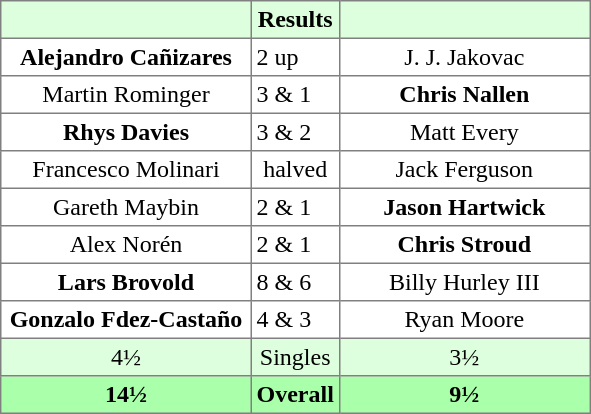<table border="1" cellpadding="3" style="border-collapse:collapse; text-align:center;">
<tr style="background:#ddffdd;">
<th width=160></th>
<th>Results</th>
<th width=160></th>
</tr>
<tr>
<td><strong>Alejandro Cañizares</strong></td>
<td align=left> 2 up</td>
<td>J. J. Jakovac</td>
</tr>
<tr>
<td>Martin Rominger</td>
<td align=left> 3 & 1</td>
<td><strong>Chris Nallen</strong></td>
</tr>
<tr>
<td><strong>Rhys Davies</strong></td>
<td align=left> 3 & 2</td>
<td>Matt Every</td>
</tr>
<tr>
<td>Francesco Molinari</td>
<td>halved</td>
<td>Jack Ferguson</td>
</tr>
<tr>
<td>Gareth Maybin</td>
<td align=left> 2 & 1</td>
<td><strong>Jason Hartwick</strong></td>
</tr>
<tr>
<td>Alex Norén</td>
<td align=left> 2 & 1</td>
<td><strong>Chris Stroud</strong></td>
</tr>
<tr>
<td><strong>Lars Brovold</strong></td>
<td align=left> 8 & 6</td>
<td>Billy Hurley III</td>
</tr>
<tr>
<td><strong>Gonzalo Fdez-Castaño</strong></td>
<td align=left> 4 & 3</td>
<td>Ryan Moore</td>
</tr>
<tr style="background:#ddffdd;">
<td>4½</td>
<td>Singles</td>
<td>3½</td>
</tr>
<tr style="background:#aaffaa;">
<th>14½</th>
<th>Overall</th>
<th>9½</th>
</tr>
</table>
